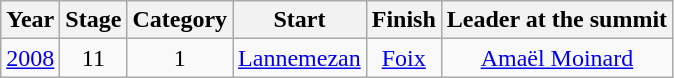<table class="wikitable" style="text-align: center;">
<tr>
<th>Year</th>
<th>Stage</th>
<th>Category</th>
<th>Start</th>
<th>Finish</th>
<th>Leader at the summit</th>
</tr>
<tr>
<td><a href='#'>2008</a></td>
<td>11</td>
<td>1</td>
<td><a href='#'>Lannemezan</a></td>
<td><a href='#'>Foix</a></td>
<td><a href='#'>Amaël Moinard</a></td>
</tr>
</table>
